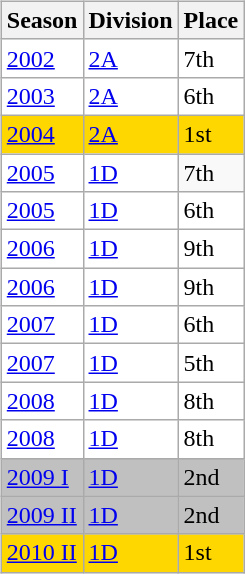<table>
<tr>
<td style="vertical-align:top; width:49%;"><br><table class="wikitable">
<tr style="background:#f0f6fa;">
<th><strong>Season</strong></th>
<th><strong>Division</strong></th>
<th><strong>Place</strong></th>
</tr>
<tr>
<td style="background:white;"><a href='#'>2002</a></td>
<td style="background:white;"><a href='#'>2A</a></td>
<td style="background:white;">7th</td>
</tr>
<tr>
<td style="background:white;"><a href='#'>2003</a></td>
<td style="background:white;"><a href='#'>2A</a></td>
<td style="background:white;">6th</td>
</tr>
<tr>
<td style="background:gold;"><a href='#'>2004</a></td>
<td style="background:gold;"><a href='#'>2A</a></td>
<td style="background:gold;">1st</td>
</tr>
<tr>
<td style="background:white;"><a href='#'>2005</a></td>
<td style="background:white;"><a href='#'>1D</a></td>
<td style="background:white00;">7th</td>
</tr>
<tr>
<td style="background:white;"><a href='#'>2005</a></td>
<td style="background:white;"><a href='#'>1D</a></td>
<td style="background:white;">6th</td>
</tr>
<tr>
<td style="background:white;"><a href='#'>2006</a></td>
<td style="background:white;"><a href='#'>1D</a></td>
<td style="background:white;">9th</td>
</tr>
<tr>
<td style="background:white;"><a href='#'>2006</a></td>
<td style="background:white;"><a href='#'>1D</a></td>
<td style="background:white;">9th</td>
</tr>
<tr>
<td style="background:white;"><a href='#'>2007</a></td>
<td style="background:white;"><a href='#'>1D</a></td>
<td style="background:white;">6th</td>
</tr>
<tr>
<td style="background:white;"><a href='#'>2007</a></td>
<td style="background:white;"><a href='#'>1D</a></td>
<td style="background:white;">5th</td>
</tr>
<tr>
<td style="background:white;"><a href='#'>2008</a></td>
<td style="background:white;"><a href='#'>1D</a></td>
<td style="background:white;">8th</td>
</tr>
<tr>
<td style="background:white;"><a href='#'>2008</a></td>
<td style="background:white;"><a href='#'>1D</a></td>
<td style="background:white;">8th</td>
</tr>
<tr>
<td style="background:silver;"><a href='#'>2009 I</a></td>
<td style="background:silver;"><a href='#'>1D</a></td>
<td style="background:silver;">2nd</td>
</tr>
<tr>
<td style="background:silver;"><a href='#'>2009 II</a></td>
<td style="background:silver;"><a href='#'>1D</a></td>
<td style="background:silver;">2nd</td>
</tr>
<tr>
<td style="background:gold;"><a href='#'>2010 II</a></td>
<td style="background:gold;"><a href='#'>1D</a></td>
<td style="background:gold;">1st</td>
</tr>
</table>
</td>
</tr>
</table>
